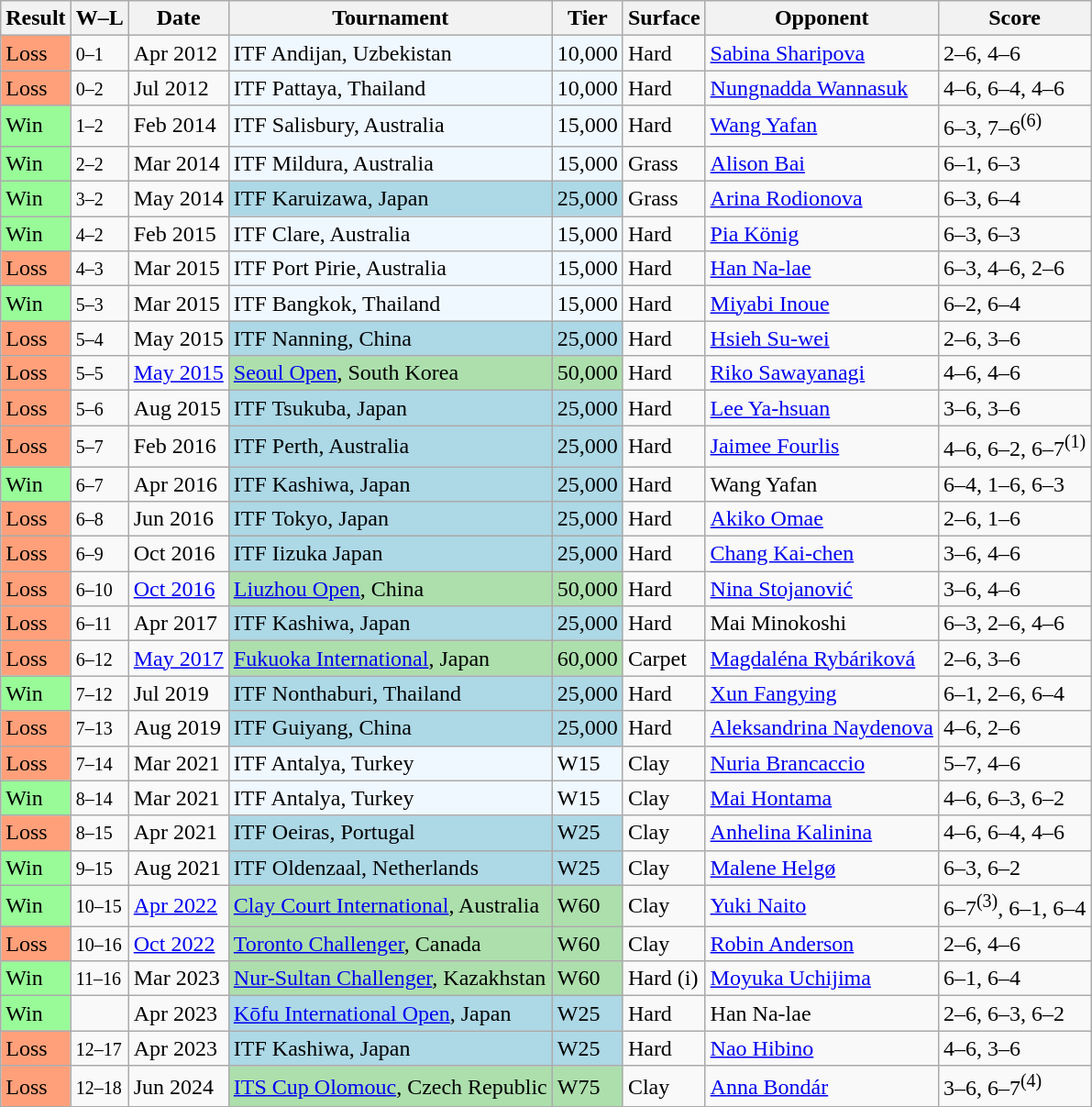<table class="sortable wikitable">
<tr>
<th>Result</th>
<th class="unsortable">W–L</th>
<th>Date</th>
<th>Tournament</th>
<th>Tier</th>
<th>Surface</th>
<th>Opponent</th>
<th class="unsortable">Score</th>
</tr>
<tr>
<td style="background:#ffa07a;">Loss</td>
<td><small>0–1</small></td>
<td>Apr 2012</td>
<td style="background:#f0f8ff;">ITF Andijan, Uzbekistan</td>
<td style="background:#f0f8ff;">10,000</td>
<td>Hard</td>
<td> <a href='#'>Sabina Sharipova</a></td>
<td>2–6, 4–6</td>
</tr>
<tr>
<td style="background:#ffa07a;">Loss</td>
<td><small>0–2</small></td>
<td>Jul 2012</td>
<td style="background:#f0f8ff;">ITF Pattaya, Thailand</td>
<td style="background:#f0f8ff;">10,000</td>
<td>Hard</td>
<td> <a href='#'>Nungnadda Wannasuk</a></td>
<td>4–6, 6–4, 4–6</td>
</tr>
<tr>
<td style="background:#98fb98;">Win</td>
<td><small>1–2</small></td>
<td>Feb 2014</td>
<td style="background:#f0f8ff;">ITF Salisbury, Australia</td>
<td style="background:#f0f8ff;">15,000</td>
<td>Hard</td>
<td> <a href='#'>Wang Yafan</a></td>
<td>6–3, 7–6<sup>(6)</sup></td>
</tr>
<tr>
<td style="background:#98fb98;">Win</td>
<td><small>2–2</small></td>
<td>Mar 2014</td>
<td style="background:#f0f8ff;">ITF Mildura, Australia</td>
<td style="background:#f0f8ff;">15,000</td>
<td>Grass</td>
<td> <a href='#'>Alison Bai</a></td>
<td>6–1, 6–3</td>
</tr>
<tr>
<td style="background:#98fb98;">Win</td>
<td><small>3–2</small></td>
<td>May 2014</td>
<td style="background:lightblue;">ITF Karuizawa, Japan</td>
<td style="background:lightblue;">25,000</td>
<td>Grass</td>
<td> <a href='#'>Arina Rodionova</a></td>
<td>6–3, 6–4</td>
</tr>
<tr>
<td style="background:#98fb98;">Win</td>
<td><small>4–2</small></td>
<td>Feb 2015</td>
<td style="background:#f0f8ff;">ITF Clare, Australia</td>
<td style="background:#f0f8ff;">15,000</td>
<td>Hard</td>
<td> <a href='#'>Pia König</a></td>
<td>6–3, 6–3</td>
</tr>
<tr>
<td style="background:#ffa07a;">Loss</td>
<td><small>4–3</small></td>
<td>Mar 2015</td>
<td style="background:#f0f8ff;">ITF Port Pirie, Australia</td>
<td style="background:#f0f8ff;">15,000</td>
<td>Hard</td>
<td> <a href='#'>Han Na-lae</a></td>
<td>6–3, 4–6, 2–6</td>
</tr>
<tr>
<td style="background:#98fb98;">Win</td>
<td><small>5–3</small></td>
<td>Mar 2015</td>
<td style="background:#f0f8ff;">ITF Bangkok, Thailand</td>
<td style="background:#f0f8ff;">15,000</td>
<td>Hard</td>
<td> <a href='#'>Miyabi Inoue</a></td>
<td>6–2, 6–4</td>
</tr>
<tr>
<td style="background:#ffa07a;">Loss</td>
<td><small>5–4</small></td>
<td>May 2015</td>
<td style="background:lightblue;">ITF Nanning, China</td>
<td style="background:lightblue;">25,000</td>
<td>Hard</td>
<td> <a href='#'>Hsieh Su-wei</a></td>
<td>2–6, 3–6</td>
</tr>
<tr>
<td style="background:#ffa07a;">Loss</td>
<td><small>5–5</small></td>
<td><a href='#'>May 2015</a></td>
<td style="background:#addfad;"><a href='#'>Seoul Open</a>, South Korea</td>
<td style="background:#addfad;">50,000</td>
<td>Hard</td>
<td> <a href='#'>Riko Sawayanagi</a></td>
<td>4–6, 4–6</td>
</tr>
<tr>
<td style="background:#ffa07a;">Loss</td>
<td><small>5–6</small></td>
<td>Aug 2015</td>
<td style="background:lightblue;">ITF Tsukuba, Japan</td>
<td style="background:lightblue;">25,000</td>
<td>Hard</td>
<td> <a href='#'>Lee Ya-hsuan</a></td>
<td>3–6, 3–6</td>
</tr>
<tr>
<td style="background:#ffa07a;">Loss</td>
<td><small>5–7</small></td>
<td>Feb 2016</td>
<td style="background:lightblue;">ITF Perth, Australia</td>
<td style="background:lightblue;">25,000</td>
<td>Hard</td>
<td> <a href='#'>Jaimee Fourlis</a></td>
<td>4–6, 6–2, 6–7<sup>(1)</sup></td>
</tr>
<tr>
<td style="background:#98fb98;">Win</td>
<td><small>6–7</small></td>
<td>Apr 2016</td>
<td style="background:lightblue;">ITF Kashiwa, Japan</td>
<td style="background:lightblue;">25,000</td>
<td>Hard</td>
<td> Wang Yafan</td>
<td>6–4, 1–6, 6–3</td>
</tr>
<tr>
<td style="background:#ffa07a;">Loss</td>
<td><small>6–8</small></td>
<td>Jun 2016</td>
<td style="background:lightblue;">ITF Tokyo, Japan</td>
<td style="background:lightblue;">25,000</td>
<td>Hard</td>
<td> <a href='#'>Akiko Omae</a></td>
<td>2–6, 1–6</td>
</tr>
<tr>
<td style="background:#ffa07a;">Loss</td>
<td><small>6–9</small></td>
<td>Oct 2016</td>
<td style="background:lightblue;">ITF Iizuka Japan</td>
<td style="background:lightblue;">25,000</td>
<td>Hard</td>
<td> <a href='#'>Chang Kai-chen</a></td>
<td>3–6, 4–6</td>
</tr>
<tr>
<td style="background:#ffa07a;">Loss</td>
<td><small>6–10</small></td>
<td><a href='#'>Oct 2016</a></td>
<td style="background:#addfad;"><a href='#'>Liuzhou Open</a>, China</td>
<td style="background:#addfad;">50,000</td>
<td>Hard</td>
<td> <a href='#'>Nina Stojanović</a></td>
<td>3–6, 4–6</td>
</tr>
<tr>
<td style="background:#ffa07a;">Loss</td>
<td><small>6–11</small></td>
<td>Apr 2017</td>
<td style="background:lightblue;">ITF Kashiwa, Japan</td>
<td style="background:lightblue;">25,000</td>
<td>Hard</td>
<td> Mai Minokoshi</td>
<td>6–3, 2–6, 4–6</td>
</tr>
<tr>
<td style="background:#ffa07a;">Loss</td>
<td><small>6–12</small></td>
<td><a href='#'>May 2017</a></td>
<td style="background:#addfad;"><a href='#'>Fukuoka International</a>, Japan</td>
<td style="background:#addfad;">60,000</td>
<td>Carpet</td>
<td> <a href='#'>Magdaléna Rybáriková</a></td>
<td>2–6, 3–6</td>
</tr>
<tr>
<td style="background:#98fb98;">Win</td>
<td><small>7–12</small></td>
<td>Jul 2019</td>
<td style="background:lightblue;">ITF Nonthaburi, Thailand</td>
<td style="background:lightblue;">25,000</td>
<td>Hard</td>
<td> <a href='#'>Xun Fangying</a></td>
<td>6–1, 2–6, 6–4</td>
</tr>
<tr>
<td style="background:#ffa07a;">Loss</td>
<td><small>7–13</small></td>
<td>Aug 2019</td>
<td style="background:lightblue;">ITF Guiyang, China</td>
<td style="background:lightblue;">25,000</td>
<td>Hard</td>
<td> <a href='#'>Aleksandrina Naydenova</a></td>
<td>4–6, 2–6</td>
</tr>
<tr>
<td style="background:#ffa07a;">Loss</td>
<td><small>7–14</small></td>
<td>Mar 2021</td>
<td style="background:#f0f8ff;">ITF Antalya, Turkey</td>
<td style="background:#f0f8ff;">W15</td>
<td>Clay</td>
<td> <a href='#'>Nuria Brancaccio</a></td>
<td>5–7, 4–6</td>
</tr>
<tr>
<td style="background:#98fb98;">Win</td>
<td><small>8–14</small></td>
<td>Mar 2021</td>
<td style="background:#f0f8ff;">ITF Antalya, Turkey</td>
<td style="background:#f0f8ff;">W15</td>
<td>Clay</td>
<td> <a href='#'>Mai Hontama</a></td>
<td>4–6, 6–3, 6–2</td>
</tr>
<tr>
<td style="background:#ffa07a;">Loss</td>
<td><small>8–15</small></td>
<td>Apr 2021</td>
<td style="background:lightblue;">ITF Oeiras, Portugal</td>
<td style="background:lightblue;">W25</td>
<td>Clay</td>
<td> <a href='#'>Anhelina Kalinina</a></td>
<td>4–6, 6–4, 4–6</td>
</tr>
<tr>
<td style="background:#98fb98;">Win</td>
<td><small>9–15</small></td>
<td>Aug 2021</td>
<td style="background:lightblue;">ITF Oldenzaal, Netherlands</td>
<td style="background:lightblue;">W25</td>
<td>Clay</td>
<td> <a href='#'>Malene Helgø</a></td>
<td>6–3, 6–2</td>
</tr>
<tr>
<td style="background:#98fb98;">Win</td>
<td><small>10–15</small></td>
<td><a href='#'>Apr 2022</a></td>
<td bgcolor=addfad><a href='#'>Clay Court International</a>, Australia</td>
<td bgcolor=addfad>W60</td>
<td>Clay</td>
<td> <a href='#'>Yuki Naito</a></td>
<td>6–7<sup>(3)</sup>, 6–1, 6–4</td>
</tr>
<tr>
<td style="background:#ffa07a;">Loss</td>
<td><small>10–16</small></td>
<td><a href='#'>Oct 2022</a></td>
<td bgcolor=addfad><a href='#'>Toronto Challenger</a>, Canada</td>
<td bgcolor=addfad>W60</td>
<td>Clay</td>
<td> <a href='#'>Robin Anderson</a></td>
<td>2–6, 4–6</td>
</tr>
<tr>
<td style="background:#98fb98;">Win</td>
<td><small>11–16</small></td>
<td>Mar 2023</td>
<td bgcolor=addfad><a href='#'>Nur-Sultan Challenger</a>, Kazakhstan</td>
<td bgcolor=addfad>W60</td>
<td>Hard (i)</td>
<td> <a href='#'>Moyuka Uchijima</a></td>
<td>6–1, 6–4</td>
</tr>
<tr>
<td style="background:#98fb98;">Win</td>
<td><small></small></td>
<td>Apr 2023</td>
<td style="background:lightblue;"><a href='#'>Kōfu International Open</a>, Japan</td>
<td style="background:lightblue;">W25</td>
<td>Hard</td>
<td> Han Na-lae</td>
<td>2–6, 6–3, 6–2</td>
</tr>
<tr>
<td style="background:#ffa07a;">Loss</td>
<td><small>12–17</small></td>
<td>Apr 2023</td>
<td style="background:lightblue;">ITF Kashiwa, Japan</td>
<td style="background:lightblue;">W25</td>
<td>Hard</td>
<td> <a href='#'>Nao Hibino</a></td>
<td>4–6, 3–6</td>
</tr>
<tr>
<td style="background:#ffa07a;">Loss</td>
<td><small>12–18</small></td>
<td>Jun 2024</td>
<td bgcolor=addfad><a href='#'>ITS Cup Olomouc</a>, Czech Republic</td>
<td bgcolor=addfad>W75</td>
<td>Clay</td>
<td> <a href='#'>Anna Bondár</a></td>
<td>3–6, 6–7<sup>(4)</sup></td>
</tr>
</table>
